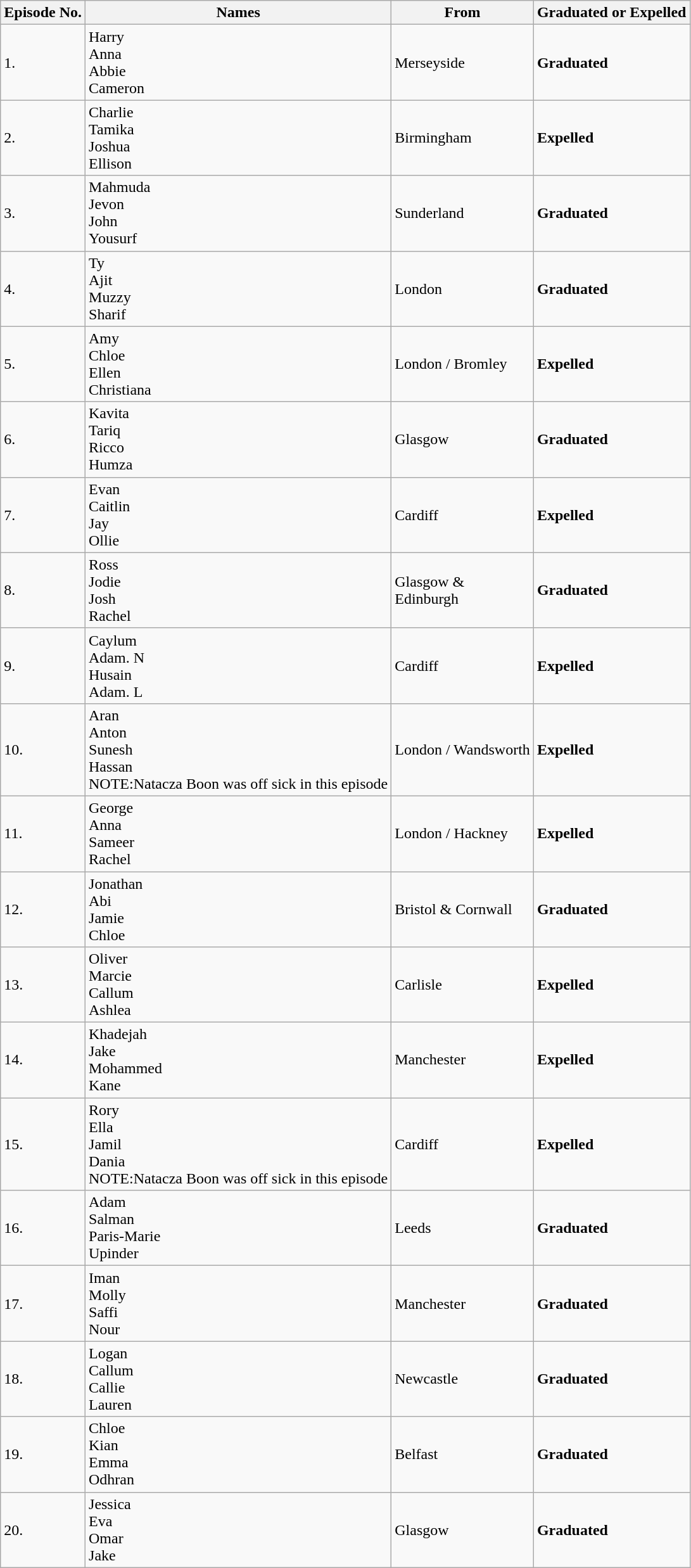<table class="wikitable">
<tr>
<th>Episode No.</th>
<th>Names</th>
<th>From</th>
<th>Graduated or Expelled</th>
</tr>
<tr>
<td>1.</td>
<td>Harry<br>Anna<br>Abbie<br>Cameron</td>
<td>Merseyside</td>
<td><strong>Graduated</strong></td>
</tr>
<tr>
<td>2.</td>
<td>Charlie<br>Tamika<br>Joshua<br>Ellison</td>
<td>Birmingham</td>
<td><strong>Expelled</strong></td>
</tr>
<tr>
<td>3.</td>
<td>Mahmuda<br>Jevon<br>John<br>Yousurf</td>
<td>Sunderland</td>
<td><strong>Graduated</strong></td>
</tr>
<tr>
<td>4.</td>
<td>Ty<br>Ajit<br>Muzzy<br>Sharif</td>
<td>London</td>
<td><strong>Graduated</strong></td>
</tr>
<tr>
<td>5.</td>
<td>Amy<br>Chloe<br>Ellen<br>Christiana</td>
<td>London / Bromley</td>
<td><strong>Expelled</strong></td>
</tr>
<tr>
<td>6.</td>
<td>Kavita<br>Tariq<br>Ricco<br>Humza</td>
<td>Glasgow</td>
<td><strong>Graduated</strong></td>
</tr>
<tr>
<td>7.</td>
<td>Evan<br>Caitlin<br>Jay<br>Ollie</td>
<td>Cardiff</td>
<td><strong>Expelled</strong></td>
</tr>
<tr>
<td>8.</td>
<td>Ross<br>Jodie<br>Josh<br>Rachel</td>
<td>Glasgow &<br>Edinburgh</td>
<td><strong>Graduated</strong></td>
</tr>
<tr>
<td>9.</td>
<td>Caylum<br>Adam. N<br>Husain<br>Adam. L</td>
<td>Cardiff</td>
<td><strong>Expelled</strong></td>
</tr>
<tr>
<td>10.</td>
<td>Aran<br>Anton<br>Sunesh<br>Hassan<br>NOTE:Natacza Boon was off sick in this episode</td>
<td>London / Wandsworth</td>
<td><strong>Expelled</strong></td>
</tr>
<tr>
<td>11.</td>
<td>George<br>Anna<br>Sameer<br>Rachel</td>
<td>London / Hackney</td>
<td><strong>Expelled</strong></td>
</tr>
<tr>
<td>12.</td>
<td>Jonathan<br>Abi<br>Jamie<br>Chloe</td>
<td>Bristol & Cornwall</td>
<td><strong>Graduated</strong></td>
</tr>
<tr>
<td>13.</td>
<td>Oliver<br>Marcie<br>Callum<br>Ashlea</td>
<td>Carlisle</td>
<td><strong>Expelled</strong></td>
</tr>
<tr>
<td>14.</td>
<td>Khadejah<br>Jake<br>Mohammed<br>Kane</td>
<td>Manchester</td>
<td><strong>Expelled</strong></td>
</tr>
<tr>
<td>15.</td>
<td>Rory<br>Ella<br>Jamil<br>Dania<br>NOTE:Natacza Boon was off sick in this episode</td>
<td>Cardiff</td>
<td><strong>Expelled</strong></td>
</tr>
<tr>
<td>16.</td>
<td>Adam<br>Salman<br>Paris-Marie<br>Upinder</td>
<td>Leeds</td>
<td><strong>Graduated</strong></td>
</tr>
<tr>
<td>17.</td>
<td>Iman<br>Molly<br>Saffi<br>Nour</td>
<td>Manchester</td>
<td><strong>Graduated</strong></td>
</tr>
<tr>
<td>18.</td>
<td>Logan<br>Callum<br>Callie<br>Lauren</td>
<td>Newcastle</td>
<td><strong>Graduated</strong></td>
</tr>
<tr>
<td>19.</td>
<td>Chloe<br>Kian<br>Emma<br>Odhran</td>
<td>Belfast</td>
<td><strong>Graduated</strong></td>
</tr>
<tr>
<td>20.</td>
<td>Jessica<br>Eva<br>Omar<br>Jake</td>
<td>Glasgow</td>
<td><strong>Graduated</strong></td>
</tr>
</table>
